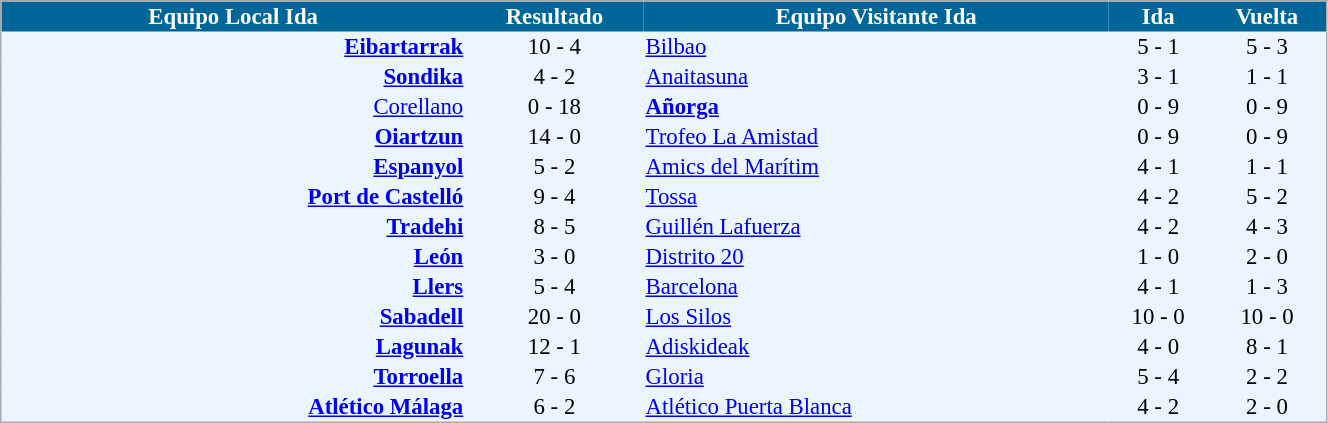<table cellspacing="0" style="background: #EBF5FF; border: 1px #aaa solid; border-collapse: collapse; font-size: 95%;" width=70%>
<tr bgcolor=#006699 style="color:white;">
<th width=35%>Equipo Local Ida</th>
<th>Resultado</th>
<th width=35%>Equipo Visitante Ida</th>
<th>Ida</th>
<th>Vuelta</th>
</tr>
<tr>
<td align=right><strong><a href='#'>Eibartarrak</a></strong></td>
<td align=center>10 - 4</td>
<td><a href='#'>Bilbao</a></td>
<td align=center>5 - 1</td>
<td align=center>5 - 3</td>
</tr>
<tr>
<td align=right><strong><a href='#'>Sondika</a></strong></td>
<td align=center>4 - 2</td>
<td><a href='#'>Anaitasuna</a></td>
<td align=center>3 - 1</td>
<td align=center>1 - 1</td>
</tr>
<tr>
<td align=right><a href='#'>Corellano</a></td>
<td align=center>0 - 18</td>
<td><strong><a href='#'>Añorga</a></strong></td>
<td align=center>0 - 9</td>
<td align=center>0 - 9</td>
</tr>
<tr>
<td align=right><strong><a href='#'>Oiartzun</a></strong></td>
<td align=center>14 - 0</td>
<td><a href='#'>Trofeo La Amistad</a></td>
<td align=center>0 - 9</td>
<td align=center>0 - 9</td>
</tr>
<tr>
<td align=right><strong><a href='#'>Espanyol</a></strong></td>
<td align=center>5 - 2</td>
<td><a href='#'>Amics del Marítim</a></td>
<td align=center>4 - 1</td>
<td align=center>1 - 1</td>
</tr>
<tr>
<td align=right><strong><a href='#'>Port de Castelló</a></strong></td>
<td align=center>9 - 4</td>
<td><a href='#'>Tossa</a></td>
<td align=center>4 - 2</td>
<td align=center>5 - 2</td>
</tr>
<tr>
<td align=right><strong><a href='#'>Tradehi</a></strong></td>
<td align=center>8 - 5</td>
<td><a href='#'>Guillén Lafuerza</a></td>
<td align=center>4 - 2</td>
<td align=center>4 - 3</td>
</tr>
<tr>
<td align=right><strong><a href='#'>León</a></strong></td>
<td align=center>3 - 0</td>
<td><a href='#'>Distrito 20</a></td>
<td align=center>1 - 0</td>
<td align=center>2 - 0</td>
</tr>
<tr>
<td align=right><strong><a href='#'>Llers</a></strong></td>
<td align=center>5 - 4</td>
<td><a href='#'>Barcelona</a></td>
<td align=center>4 - 1</td>
<td align=center>1 - 3</td>
</tr>
<tr>
<td align=right><strong><a href='#'>Sabadell</a></strong></td>
<td align=center>20 - 0</td>
<td><a href='#'>Los Silos</a></td>
<td align=center>10 - 0</td>
<td align=center>10 - 0</td>
</tr>
<tr>
<td align=right><strong><a href='#'>Lagunak</a></strong></td>
<td align=center>12 - 1</td>
<td><a href='#'>Adiskideak</a></td>
<td align=center>4 - 0</td>
<td align=center>8 - 1</td>
</tr>
<tr>
<td align=right><strong><a href='#'>Torroella</a></strong></td>
<td align=center>7 - 6</td>
<td><a href='#'>Gloria</a></td>
<td align=center>5 - 4</td>
<td align=center>2 - 2</td>
</tr>
<tr>
<td align=right><strong><a href='#'>Atlético Málaga</a></strong></td>
<td align=center>6 - 2</td>
<td><a href='#'>Atlético Puerta Blanca</a></td>
<td align=center>4 - 2</td>
<td align=center>2 - 0</td>
</tr>
<tr>
</tr>
</table>
